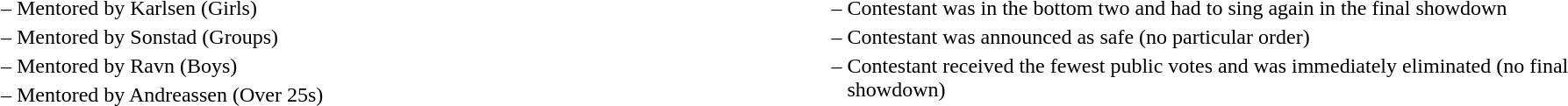<table>
<tr valign="top">
<td width = 50%><br><table>
<tr valign="top">
<td> –</td>
<td>Mentored by Karlsen (Girls)</td>
</tr>
<tr>
<td> –</td>
<td>Mentored by Sonstad (Groups)</td>
</tr>
<tr>
<td> –</td>
<td>Mentored by Ravn (Boys)</td>
</tr>
<tr>
<td> –</td>
<td>Mentored by Andreassen (Over 25s)</td>
</tr>
</table>
</td>
<td width = 50%><br><table>
<tr valign="top">
<td> –</td>
<td>Contestant was in the bottom two and had to sing again in the final showdown</td>
</tr>
<tr valign="top">
<td> –</td>
<td>Contestant was announced as safe (no particular order)</td>
</tr>
<tr valign="top">
<td> –</td>
<td>Contestant received the fewest public votes and was immediately eliminated (no final showdown)</td>
</tr>
<tr valign="top">
</tr>
</table>
</td>
</tr>
</table>
